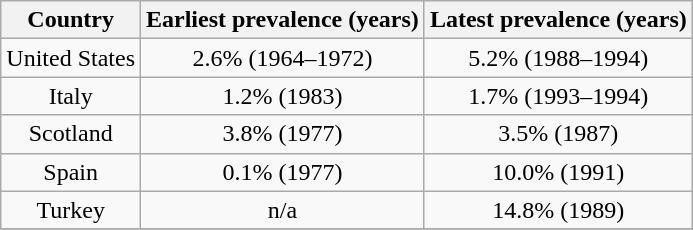<table class="wikitable" style="float: right; margin-left:15px; text-align:center">
<tr>
<th>Country</th>
<th>Earliest prevalence (years)</th>
<th>Latest prevalence (years)</th>
</tr>
<tr>
<td>United States</td>
<td>2.6% (1964–1972)</td>
<td>5.2% (1988–1994)</td>
</tr>
<tr>
<td>Italy</td>
<td>1.2% (1983)</td>
<td>1.7% (1993–1994)</td>
</tr>
<tr>
<td>Scotland</td>
<td>3.8% (1977)</td>
<td>3.5% (1987)</td>
</tr>
<tr>
<td>Spain</td>
<td>0.1% (1977)</td>
<td>10.0% (1991)</td>
</tr>
<tr>
<td>Turkey</td>
<td>n/a</td>
<td>14.8% (1989)</td>
</tr>
<tr>
</tr>
</table>
